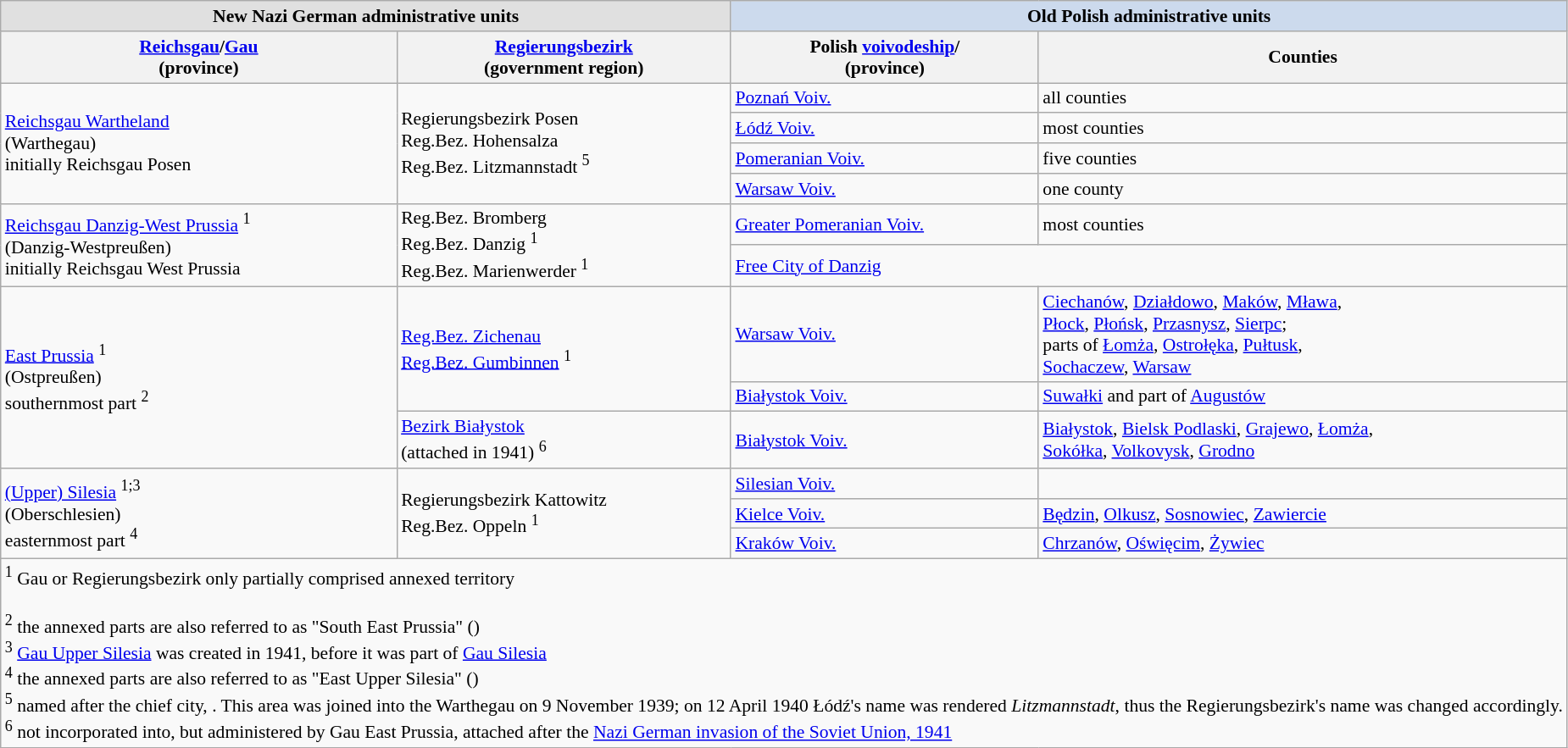<table class=wikitable style="font-size: 90%;">
<tr>
<th colspan="2" style="background:#E0E0E0">New Nazi German administrative units</th>
<th colspan="2" style="background:#CCDAED">Old Polish administrative units</th>
</tr>
<tr>
<th><a href='#'>Reichsgau</a>/<a href='#'>Gau</a><br>(province)</th>
<th><a href='#'>Regierungsbezirk</a> <br>(government region)</th>
<th>Polish <a href='#'>voivodeship</a>/<br>(province)</th>
<th>Counties</th>
</tr>
<tr>
<td rowspan="4"><a href='#'>Reichsgau Wartheland</a><br>(Warthegau)<br>initially Reichsgau Posen</td>
<td rowspan="4">Regierungsbezirk Posen<br>Reg.Bez. Hohensalza<br>Reg.Bez. Litzmannstadt <sup>5</sup></td>
<td><a href='#'>Poznań Voiv.</a></td>
<td>all counties</td>
</tr>
<tr>
<td><a href='#'>Łódź Voiv.</a></td>
<td>most counties</td>
</tr>
<tr>
<td><a href='#'>Pomeranian Voiv.</a></td>
<td>five counties</td>
</tr>
<tr>
<td><a href='#'>Warsaw Voiv.</a></td>
<td>one county</td>
</tr>
<tr>
<td rowspan="2"><a href='#'>Reichsgau Danzig-West Prussia</a> <sup>1</sup><br>(Danzig-Westpreußen)<br>initially Reichsgau West Prussia</td>
<td rowspan="2">Reg.Bez. Bromberg<br>Reg.Bez. Danzig <sup>1</sup><br>Reg.Bez. Marienwerder <sup>1</sup></td>
<td><a href='#'>Greater Pomeranian Voiv.</a></td>
<td>most counties</td>
</tr>
<tr>
<td colspan="2"><a href='#'>Free City of Danzig</a></td>
</tr>
<tr>
<td rowspan="3"><a href='#'>East Prussia</a> <sup>1</sup><br>(Ostpreußen)<br>southernmost part <sup>2</sup></td>
<td rowspan="2"><a href='#'>Reg.Bez. Zichenau</a><br><a href='#'>Reg.Bez. Gumbinnen</a> <sup>1</sup></td>
<td><a href='#'>Warsaw Voiv.</a></td>
<td><a href='#'>Ciechanów</a>, <a href='#'>Działdowo</a>, <a href='#'>Maków</a>, <a href='#'>Mława</a>,<br><a href='#'>Płock</a>, <a href='#'>Płońsk</a>, <a href='#'>Przasnysz</a>, <a href='#'>Sierpc</a>;<br>parts of <a href='#'>Łomża</a>, <a href='#'>Ostrołęka</a>, <a href='#'>Pułtusk</a>,<br><a href='#'>Sochaczew</a>, <a href='#'>Warsaw</a></td>
</tr>
<tr>
<td><a href='#'>Białystok Voiv.</a></td>
<td><a href='#'>Suwałki</a> and part of <a href='#'>Augustów</a></td>
</tr>
<tr>
<td><a href='#'>Bezirk Białystok</a><br>(attached in 1941) <sup>6</sup></td>
<td><a href='#'>Białystok Voiv.</a></td>
<td><a href='#'>Białystok</a>, <a href='#'>Bielsk Podlaski</a>, <a href='#'>Grajewo</a>, <a href='#'>Łomża</a>,<br><a href='#'>Sokółka</a>, <a href='#'>Volkovysk</a>, <a href='#'>Grodno</a></td>
</tr>
<tr>
<td rowspan="3"><a href='#'>(Upper) Silesia</a> <sup>1;3</sup><br>(Oberschlesien)<br>easternmost part <sup>4</sup></td>
<td rowspan="3">Regierungsbezirk Kattowitz<br>Reg.Bez. Oppeln <sup>1</sup></td>
<td><a href='#'>Silesian Voiv.</a></td>
<td></td>
</tr>
<tr>
<td><a href='#'>Kielce Voiv.</a></td>
<td><a href='#'>Będzin</a>, <a href='#'>Olkusz</a>, <a href='#'>Sosnowiec</a>, <a href='#'>Zawiercie</a></td>
</tr>
<tr>
<td><a href='#'>Kraków Voiv.</a></td>
<td><a href='#'>Chrzanów</a>, <a href='#'>Oświęcim</a>, <a href='#'>Żywiec</a></td>
</tr>
<tr>
<td colspan="4"><sup>1</sup> Gau or Regierungsbezirk only partially comprised annexed territory<br><br><sup>2</sup> the annexed parts are also referred to as "South East Prussia" ()<br>
<sup>3</sup> <a href='#'>Gau Upper Silesia</a> was created in 1941, before it was part of <a href='#'>Gau Silesia</a><br>
<sup>4</sup> the annexed parts are also referred to as "East Upper Silesia" ()<br>
<sup>5</sup> named after the chief city, . This area was joined into the Warthegau on 9 November 1939; on 12 April 1940 Łódź's name was rendered <em>Litzmannstadt</em>, thus the Regierungsbezirk's name was changed accordingly.<br>
<sup>6</sup> not incorporated into, but administered by Gau East Prussia, attached after the <a href='#'>Nazi German invasion of the Soviet Union, 1941</a></td>
</tr>
</table>
